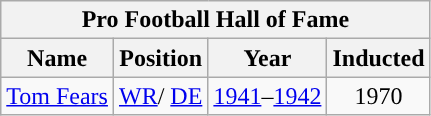<table class="wikitable">
<tr align="center">
<th colspan=5>Pro Football Hall of Fame</th>
</tr>
<tr>
<th>Name</th>
<th>Position</th>
<th>Year</th>
<th>Inducted</th>
</tr>
<tr align="center" bgcolor="">
<td><a href='#'>Tom Fears</a></td>
<td><a href='#'>WR</a>/ <a href='#'>DE</a></td>
<td><a href='#'>1941</a>–<a href='#'>1942</a></td>
<td>1970</td>
</tr>
</table>
